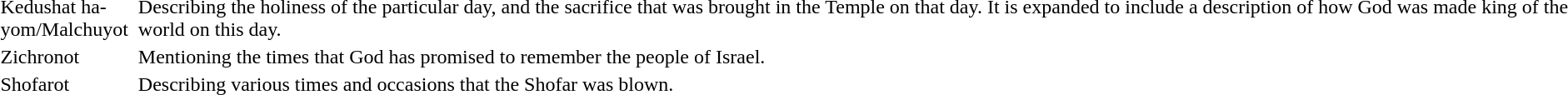<table>
<tr>
<td width="100px">Kedushat ha-yom/Malchuyot</td>
<td style="direction:rtl"></td>
<td>Describing the holiness of the particular day, and the sacrifice that was brought in the Temple on that day. It is expanded to include a description of how God was made king of the world on this day.</td>
</tr>
<tr>
<td width="100px">Zichronot</td>
<td style="direction:rtl"></td>
<td>Mentioning the times that God has promised to remember the people of Israel.</td>
</tr>
<tr>
<td width="100px">Shofarot</td>
<td style="direction:rtl"></td>
<td>Describing various times and occasions that the Shofar was blown.</td>
</tr>
</table>
